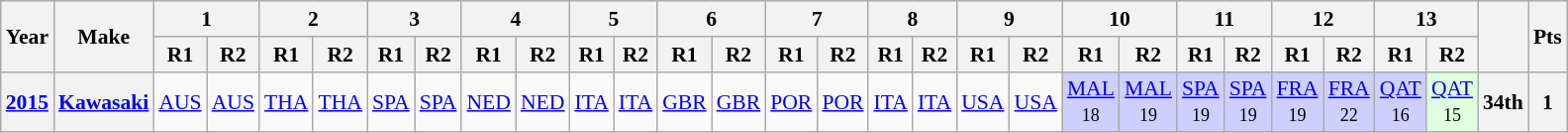<table class="wikitable" style="text-align:center; font-size:90%">
<tr>
<th style="vertical-align:middle;" rowspan="2">Year</th>
<th style="vertical-align:middle;" rowspan="2">Make</th>
<th colspan=2>1</th>
<th colspan=2>2</th>
<th colspan=2>3</th>
<th colspan=2>4</th>
<th colspan=2>5</th>
<th colspan=2>6</th>
<th colspan=2>7</th>
<th colspan=2>8</th>
<th colspan=2>9</th>
<th colspan=2>10</th>
<th colspan=2>11</th>
<th colspan=2>12</th>
<th colspan=2>13</th>
<th rowspan=2></th>
<th rowspan=2>Pts</th>
</tr>
<tr>
<th>R1</th>
<th>R2</th>
<th>R1</th>
<th>R2</th>
<th>R1</th>
<th>R2</th>
<th>R1</th>
<th>R2</th>
<th>R1</th>
<th>R2</th>
<th>R1</th>
<th>R2</th>
<th>R1</th>
<th>R2</th>
<th>R1</th>
<th>R2</th>
<th>R1</th>
<th>R2</th>
<th>R1</th>
<th>R2</th>
<th>R1</th>
<th>R2</th>
<th>R1</th>
<th>R2</th>
<th>R1</th>
<th>R2</th>
</tr>
<tr>
<th><a href='#'>2015</a></th>
<th><a href='#'>Kawasaki</a></th>
<td><a href='#'>AUS</a></td>
<td><a href='#'>AUS</a></td>
<td><a href='#'>THA</a></td>
<td><a href='#'>THA</a></td>
<td><a href='#'>SPA</a></td>
<td><a href='#'>SPA</a></td>
<td><a href='#'>NED</a></td>
<td><a href='#'>NED</a></td>
<td><a href='#'>ITA</a></td>
<td><a href='#'>ITA</a></td>
<td><a href='#'>GBR</a></td>
<td><a href='#'>GBR</a></td>
<td><a href='#'>POR</a></td>
<td><a href='#'>POR</a></td>
<td><a href='#'>ITA</a></td>
<td><a href='#'>ITA</a></td>
<td><a href='#'>USA</a></td>
<td><a href='#'>USA</a></td>
<td style="background:#cfcfff;"><a href='#'>MAL</a><br><small>18</small></td>
<td style="background:#cfcfff;"><a href='#'>MAL</a><br><small>19</small></td>
<td style="background:#cfcfff;"><a href='#'>SPA</a><br><small>19</small></td>
<td style="background:#cfcfff;"><a href='#'>SPA</a><br><small>19</small></td>
<td style="background:#cfcfff;"><a href='#'>FRA</a><br><small>19</small></td>
<td style="background:#cfcfff;"><a href='#'>FRA</a><br><small>22</small></td>
<td style="background:#cfcfff;"><a href='#'>QAT</a><br><small>16</small></td>
<td style="background:#DFFFDF;"><a href='#'>QAT</a><br><small>15</small></td>
<th>34th</th>
<th>1</th>
</tr>
</table>
